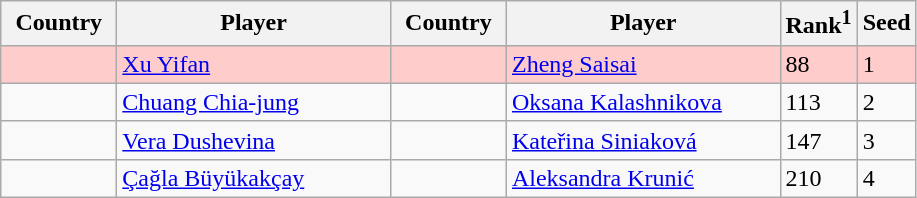<table class="sortable wikitable">
<tr>
<th style="width:70px;">Country</th>
<th style="width:175px;">Player</th>
<th style="width:70px;">Country</th>
<th style="width:175px;">Player</th>
<th>Rank<sup>1</sup></th>
<th>Seed</th>
</tr>
<tr style="background:#fcc;">
<td></td>
<td><a href='#'>Xu Yifan</a></td>
<td></td>
<td><a href='#'>Zheng Saisai</a></td>
<td>88</td>
<td>1</td>
</tr>
<tr>
<td></td>
<td><a href='#'>Chuang Chia-jung</a></td>
<td></td>
<td><a href='#'>Oksana Kalashnikova</a></td>
<td>113</td>
<td>2</td>
</tr>
<tr>
<td></td>
<td><a href='#'>Vera Dushevina</a></td>
<td></td>
<td><a href='#'>Kateřina Siniaková</a></td>
<td>147</td>
<td>3</td>
</tr>
<tr>
<td></td>
<td><a href='#'>Çağla Büyükakçay</a></td>
<td></td>
<td><a href='#'>Aleksandra Krunić</a></td>
<td>210</td>
<td>4</td>
</tr>
</table>
